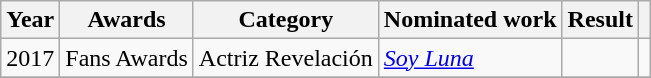<table class="wikitable">
<tr>
<th>Year</th>
<th>Awards</th>
<th>Category</th>
<th>Nominated work</th>
<th>Result</th>
<th></th>
</tr>
<tr>
<td>2017</td>
<td>Fans Awards</td>
<td>Actriz Revelación</td>
<td><em><a href='#'>Soy Luna</a></em></td>
<td></td>
<td></td>
</tr>
<tr>
</tr>
</table>
